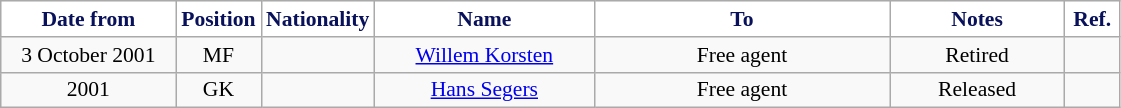<table class="wikitable" style="text-align:center; font-size:90%; ">
<tr>
<th style="background:#FFFFFF; color:#081159; width:110px;">Date from</th>
<th style="background:#FFFFFF; color:#081159; width:50px;">Position</th>
<th style="background:#FFFFFF; color:#081159; width:50px;">Nationality</th>
<th style="background:#FFFFFF; color:#081159; width:140px;">Name</th>
<th style="background:#FFFFFF; color:#081159; width:190px;">To</th>
<th style="background:#FFFFFF; color:#081159; width:110px;">Notes</th>
<th style="background:#FFFFFF; color:#081159; width:30px;">Ref.</th>
</tr>
<tr>
<td>3 October 2001</td>
<td>MF</td>
<td></td>
<td><a href='#'>Willem Korsten</a></td>
<td>Free agent</td>
<td>Retired</td>
<td></td>
</tr>
<tr>
<td>2001</td>
<td>GK</td>
<td></td>
<td><a href='#'>Hans Segers</a></td>
<td>Free agent</td>
<td>Released</td>
<td></td>
</tr>
</table>
